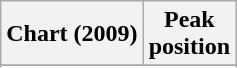<table class="wikitable sortable">
<tr>
<th align=left>Chart (2009)</th>
<th align=center>Peak<br>position</th>
</tr>
<tr>
</tr>
<tr>
</tr>
<tr>
</tr>
</table>
